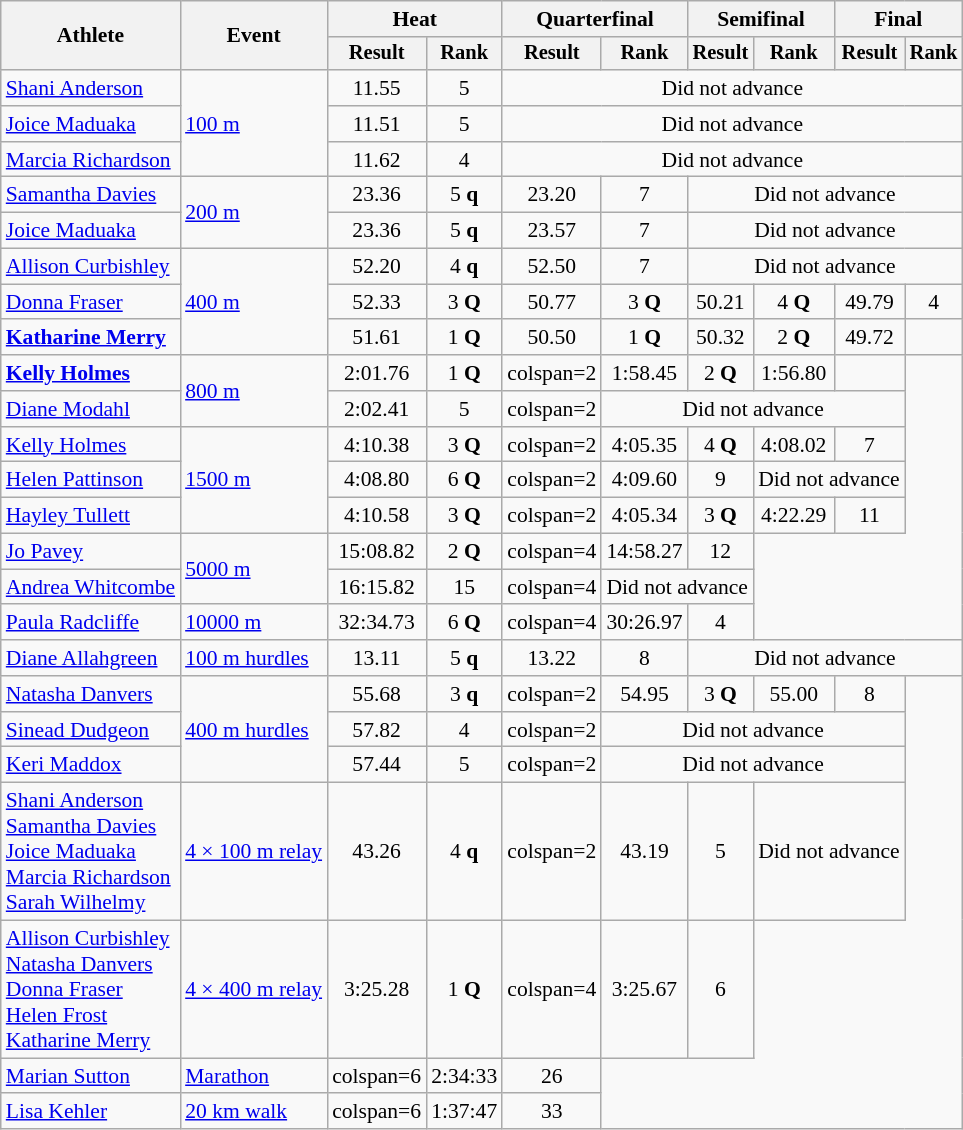<table class=wikitable style="font-size:90%">
<tr>
<th rowspan="2">Athlete</th>
<th rowspan="2">Event</th>
<th colspan="2">Heat</th>
<th colspan="2">Quarterfinal</th>
<th colspan="2">Semifinal</th>
<th colspan="2">Final</th>
</tr>
<tr style="font-size:95%">
<th>Result</th>
<th>Rank</th>
<th>Result</th>
<th>Rank</th>
<th>Result</th>
<th>Rank</th>
<th>Result</th>
<th>Rank</th>
</tr>
<tr align=center>
<td align=left><a href='#'>Shani Anderson</a></td>
<td align=left rowspan=3><a href='#'>100 m</a></td>
<td>11.55</td>
<td>5</td>
<td colspan=6>Did not advance</td>
</tr>
<tr align=center>
<td align=left><a href='#'>Joice Maduaka</a></td>
<td>11.51</td>
<td>5</td>
<td colspan=6>Did not advance</td>
</tr>
<tr align=center>
<td align=left><a href='#'>Marcia Richardson</a></td>
<td>11.62</td>
<td>4</td>
<td colspan=6>Did not advance</td>
</tr>
<tr align=center>
<td align=left><a href='#'>Samantha Davies</a></td>
<td align=left rowspan=2><a href='#'>200 m</a></td>
<td>23.36</td>
<td>5 <strong>q</strong></td>
<td>23.20</td>
<td>7</td>
<td colspan=4>Did not advance</td>
</tr>
<tr align=center>
<td align=left><a href='#'>Joice Maduaka</a></td>
<td>23.36</td>
<td>5 <strong>q</strong></td>
<td>23.57</td>
<td>7</td>
<td colspan=4>Did not advance</td>
</tr>
<tr align=center>
<td align=left><a href='#'>Allison Curbishley</a></td>
<td align=left rowspan=3><a href='#'>400 m</a></td>
<td>52.20</td>
<td>4 <strong>q</strong></td>
<td>52.50</td>
<td>7</td>
<td colspan=4>Did not advance</td>
</tr>
<tr align=center>
<td align=left><a href='#'>Donna Fraser</a></td>
<td>52.33</td>
<td>3 <strong>Q</strong></td>
<td>50.77</td>
<td>3 <strong>Q</strong></td>
<td>50.21</td>
<td>4 <strong>Q</strong></td>
<td>49.79</td>
<td>4</td>
</tr>
<tr align=center>
<td align=left><strong><a href='#'>Katharine Merry</a></strong></td>
<td>51.61</td>
<td>1 <strong>Q</strong></td>
<td>50.50</td>
<td>1 <strong>Q</strong></td>
<td>50.32</td>
<td>2 <strong>Q</strong></td>
<td>49.72</td>
<td></td>
</tr>
<tr align=center>
<td align=left><strong><a href='#'>Kelly Holmes</a></strong></td>
<td align=left rowspan=2><a href='#'>800 m</a></td>
<td>2:01.76</td>
<td>1 <strong>Q</strong></td>
<td>colspan=2 </td>
<td>1:58.45</td>
<td>2 <strong>Q</strong></td>
<td>1:56.80</td>
<td></td>
</tr>
<tr align=center>
<td align=left><a href='#'>Diane Modahl</a></td>
<td>2:02.41</td>
<td>5</td>
<td>colspan=2 </td>
<td colspan=4>Did not advance</td>
</tr>
<tr align=center>
<td align=left><a href='#'>Kelly Holmes</a></td>
<td align=left rowspan=3><a href='#'>1500 m</a></td>
<td>4:10.38</td>
<td>3 <strong>Q</strong></td>
<td>colspan=2 </td>
<td>4:05.35</td>
<td>4 <strong>Q</strong></td>
<td>4:08.02</td>
<td>7</td>
</tr>
<tr align=center>
<td align=left><a href='#'>Helen Pattinson</a></td>
<td>4:08.80</td>
<td>6 <strong>Q</strong></td>
<td>colspan=2 </td>
<td>4:09.60</td>
<td>9</td>
<td colspan=2>Did not advance</td>
</tr>
<tr align=center>
<td align=left><a href='#'>Hayley Tullett</a></td>
<td>4:10.58</td>
<td>3 <strong>Q</strong></td>
<td>colspan=2 </td>
<td>4:05.34</td>
<td>3 <strong>Q</strong></td>
<td>4:22.29</td>
<td>11</td>
</tr>
<tr align=center>
<td align=left><a href='#'>Jo Pavey</a></td>
<td align=left rowspan=2><a href='#'>5000 m</a></td>
<td>15:08.82</td>
<td>2 <strong>Q</strong></td>
<td>colspan=4 </td>
<td>14:58.27</td>
<td>12</td>
</tr>
<tr align=center>
<td align=left><a href='#'>Andrea Whitcombe</a></td>
<td>16:15.82</td>
<td>15</td>
<td>colspan=4 </td>
<td colspan=2>Did not advance</td>
</tr>
<tr align=center>
<td align=left><a href='#'>Paula Radcliffe</a></td>
<td align=left><a href='#'>10000 m</a></td>
<td>32:34.73</td>
<td>6 <strong>Q</strong></td>
<td>colspan=4 </td>
<td>30:26.97</td>
<td>4</td>
</tr>
<tr align=center>
<td align=left><a href='#'>Diane Allahgreen</a></td>
<td align=left><a href='#'>100 m hurdles</a></td>
<td>13.11</td>
<td>5 <strong>q</strong></td>
<td>13.22</td>
<td>8</td>
<td colspan=4>Did not advance</td>
</tr>
<tr align=center>
<td align=left><a href='#'>Natasha Danvers</a></td>
<td align=left rowspan=3><a href='#'>400 m hurdles</a></td>
<td>55.68</td>
<td>3 <strong>q</strong></td>
<td>colspan=2 </td>
<td>54.95</td>
<td>3 <strong>Q</strong></td>
<td>55.00</td>
<td>8</td>
</tr>
<tr align=center>
<td align=left><a href='#'>Sinead Dudgeon</a></td>
<td>57.82</td>
<td>4</td>
<td>colspan=2 </td>
<td colspan=4>Did not advance</td>
</tr>
<tr align=center>
<td align=left><a href='#'>Keri Maddox</a></td>
<td>57.44</td>
<td>5</td>
<td>colspan=2 </td>
<td colspan=4>Did not advance</td>
</tr>
<tr align=center>
<td align=left><a href='#'>Shani Anderson</a><br><a href='#'>Samantha Davies</a><br><a href='#'>Joice Maduaka</a><br><a href='#'>Marcia Richardson</a><br><a href='#'>Sarah Wilhelmy</a></td>
<td align=left><a href='#'>4 × 100 m relay</a></td>
<td>43.26</td>
<td>4 <strong>q</strong></td>
<td>colspan=2 </td>
<td>43.19</td>
<td>5</td>
<td colspan=2>Did not advance</td>
</tr>
<tr align=center>
<td align=left><a href='#'>Allison Curbishley</a><br><a href='#'>Natasha Danvers</a><br><a href='#'>Donna Fraser</a><br><a href='#'>Helen Frost</a><br><a href='#'>Katharine Merry</a></td>
<td align=left><a href='#'>4 × 400 m relay</a></td>
<td>3:25.28</td>
<td>1 <strong>Q</strong></td>
<td>colspan=4 </td>
<td>3:25.67</td>
<td>6</td>
</tr>
<tr align=center>
<td align=left><a href='#'>Marian Sutton</a></td>
<td align=left><a href='#'>Marathon</a></td>
<td>colspan=6 </td>
<td>2:34:33</td>
<td>26</td>
</tr>
<tr align=center>
<td align=left><a href='#'>Lisa Kehler</a></td>
<td align=left><a href='#'>20 km walk</a></td>
<td>colspan=6 </td>
<td>1:37:47</td>
<td>33</td>
</tr>
</table>
